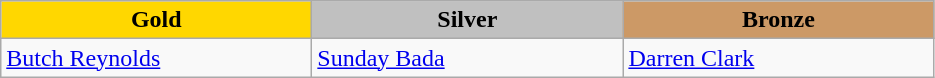<table class="wikitable" style="text-align:left">
<tr align="center">
<td width=200 bgcolor=gold><strong>Gold</strong></td>
<td width=200 bgcolor=silver><strong>Silver</strong></td>
<td width=200 bgcolor=CC9966><strong>Bronze</strong></td>
</tr>
<tr>
<td><a href='#'>Butch Reynolds</a><br><em></em></td>
<td><a href='#'>Sunday Bada</a><br><em></em></td>
<td><a href='#'>Darren Clark</a><br><em></em></td>
</tr>
</table>
